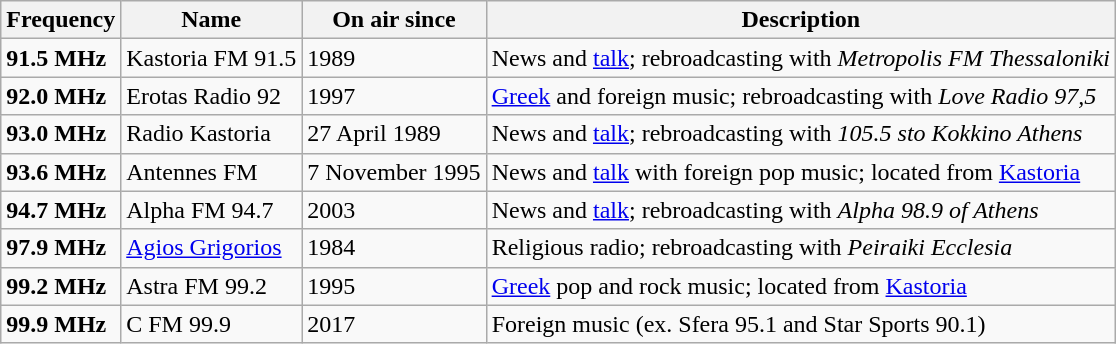<table class="wikitable">
<tr>
<th>Frequency</th>
<th>Name</th>
<th>On air since</th>
<th>Description</th>
</tr>
<tr>
<td><strong>91.5 MHz</strong></td>
<td>Kastoria FM 91.5</td>
<td>1989</td>
<td>News and <a href='#'>talk</a>; rebroadcasting with <em>Metropolis FM Thessaloniki</em></td>
</tr>
<tr>
<td><strong>92.0 MHz</strong></td>
<td>Erotas Radio 92</td>
<td>1997</td>
<td><a href='#'>Greek</a> and foreign music; rebroadcasting with <em>Love Radio 97,5</em></td>
</tr>
<tr>
<td><strong>93.0 MHz</strong></td>
<td>Radio Kastoria</td>
<td>27 April 1989</td>
<td>News and <a href='#'>talk</a>; rebroadcasting with <em>105.5 sto Kokkino Athens</em></td>
</tr>
<tr>
<td><strong>93.6 MHz</strong></td>
<td>Antennes FM</td>
<td>7 November 1995</td>
<td>News and <a href='#'>talk</a> with foreign pop music; located from <a href='#'>Kastoria</a></td>
</tr>
<tr>
<td><strong>94.7 MHz</strong></td>
<td>Alpha FM 94.7</td>
<td>2003</td>
<td>News and <a href='#'>talk</a>; rebroadcasting with <em>Alpha 98.9 of Athens</em></td>
</tr>
<tr>
<td><strong>97.9 MHz</strong></td>
<td><a href='#'>Agios Grigorios</a></td>
<td>1984</td>
<td>Religious radio; rebroadcasting with <em>Peiraiki Ecclesia</em></td>
</tr>
<tr>
<td><strong>99.2 MHz</strong></td>
<td>Astra FM 99.2</td>
<td>1995</td>
<td><a href='#'>Greek</a> pop and rock music; located from <a href='#'>Kastoria</a></td>
</tr>
<tr>
<td><strong>99.9 MHz</strong></td>
<td>C FM 99.9</td>
<td>2017</td>
<td>Foreign music (ex. Sfera 95.1 and Star Sports 90.1)</td>
</tr>
</table>
